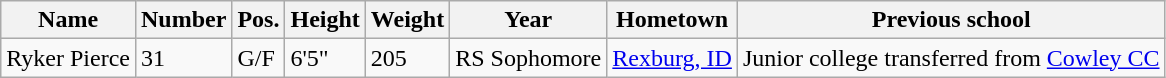<table class="wikitable sortable" border="1">
<tr>
<th>Name</th>
<th>Number</th>
<th>Pos.</th>
<th>Height</th>
<th>Weight</th>
<th>Year</th>
<th>Hometown</th>
<th class="unsortable">Previous school</th>
</tr>
<tr>
<td>Ryker Pierce</td>
<td>31</td>
<td>G/F</td>
<td>6'5"</td>
<td>205</td>
<td>RS Sophomore</td>
<td><a href='#'>Rexburg, ID</a></td>
<td>Junior college transferred from <a href='#'>Cowley CC</a></td>
</tr>
</table>
